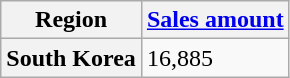<table class="wikitable plainrowheaders">
<tr>
<th>Region</th>
<th><a href='#'>Sales amount</a></th>
</tr>
<tr>
<th scope="row">South Korea</th>
<td>16,885</td>
</tr>
</table>
